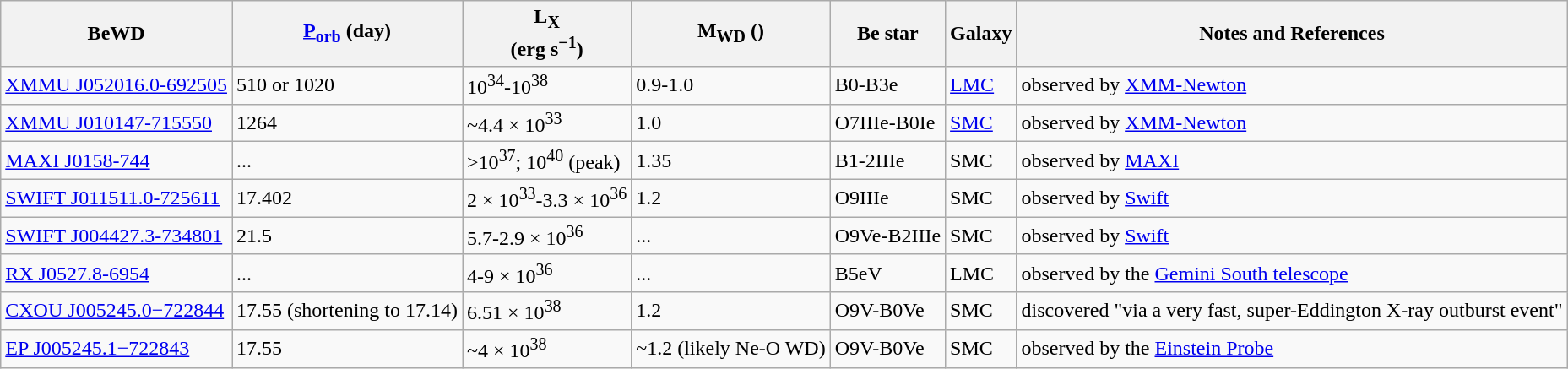<table class="wikitable">
<tr>
<th>BeWD</th>
<th><a href='#'>P<sub>orb</sub></a> (day)</th>
<th>L<sub>X</sub><br>(erg s<sup>−1</sup>)</th>
<th>M<sub>WD</sub> (<a href='#'></a>)</th>
<th>Be star</th>
<th>Galaxy</th>
<th>Notes and References</th>
</tr>
<tr>
<td><a href='#'>XMMU J052016.0-692505</a></td>
<td>510 or 1020</td>
<td>10<sup>34</sup>-10<sup>38</sup></td>
<td>0.9-1.0</td>
<td>B0-B3e</td>
<td><a href='#'>LMC</a></td>
<td>observed by <a href='#'>XMM-Newton</a></td>
</tr>
<tr>
<td><a href='#'>XMMU J010147-715550</a></td>
<td>1264</td>
<td>~4.4 × 10<sup>33</sup></td>
<td>1.0</td>
<td>O7IIIe-B0Ie</td>
<td><a href='#'>SMC</a></td>
<td>observed by <a href='#'>XMM-Newton</a></td>
</tr>
<tr>
<td><a href='#'>MAXI J0158-744</a></td>
<td>...</td>
<td>>10<sup>37</sup>; 10<sup>40</sup> (peak)</td>
<td>1.35</td>
<td>B1-2IIIe</td>
<td>SMC</td>
<td>observed by <a href='#'>MAXI</a></td>
</tr>
<tr>
<td><a href='#'>SWIFT J011511.0-725611</a></td>
<td>17.402</td>
<td>2 × 10<sup>33</sup>-3.3 × 10<sup>36</sup></td>
<td>1.2</td>
<td>O9IIIe</td>
<td>SMC</td>
<td>observed by <a href='#'>Swift</a></td>
</tr>
<tr>
<td><a href='#'>SWIFT J004427.3-734801</a></td>
<td>21.5</td>
<td>5.7-2.9 × 10<sup>36</sup></td>
<td>...</td>
<td>O9Ve-B2IIIe</td>
<td>SMC</td>
<td>observed by <a href='#'>Swift</a></td>
</tr>
<tr>
<td><a href='#'>RX J0527.8-6954</a></td>
<td>...</td>
<td>4-9 × 10<sup>36</sup></td>
<td>...</td>
<td>B5eV</td>
<td>LMC</td>
<td>observed by the <a href='#'>Gemini South telescope</a></td>
</tr>
<tr>
<td><a href='#'>CXOU J005245.0−722844</a></td>
<td>17.55 (shortening to 17.14)</td>
<td>6.51 × 10<sup>38</sup></td>
<td>1.2</td>
<td>O9V-B0Ve</td>
<td>SMC</td>
<td>discovered "via a very fast, super-Eddington X-ray outburst event"</td>
</tr>
<tr>
<td><a href='#'>EP J005245.1−722843</a></td>
<td>17.55</td>
<td>~4 × 10<sup>38</sup></td>
<td>~1.2 (likely Ne-O WD)</td>
<td>O9V-B0Ve</td>
<td>SMC</td>
<td>observed by the <a href='#'>Einstein Probe</a></td>
</tr>
</table>
